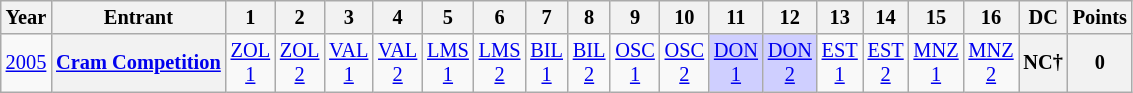<table class="wikitable" style="text-align:center; font-size:85%">
<tr>
<th>Year</th>
<th>Entrant</th>
<th>1</th>
<th>2</th>
<th>3</th>
<th>4</th>
<th>5</th>
<th>6</th>
<th>7</th>
<th>8</th>
<th>9</th>
<th>10</th>
<th>11</th>
<th>12</th>
<th>13</th>
<th>14</th>
<th>15</th>
<th>16</th>
<th>DC</th>
<th>Points</th>
</tr>
<tr>
<td><a href='#'>2005</a></td>
<th nowrap><a href='#'> Cram Competition</a></th>
<td style="background:#;"><a href='#'>ZOL<br>1</a><br></td>
<td style="background:#;"><a href='#'>ZOL<br>2</a><br></td>
<td style="background:#;"><a href='#'>VAL<br>1</a><br></td>
<td style="background:#;"><a href='#'>VAL<br>2</a><br></td>
<td style="background:#;"><a href='#'>LMS<br>1</a><br></td>
<td style="background:#;"><a href='#'>LMS<br>2</a><br></td>
<td style="background:#;"><a href='#'>BIL<br>1</a><br></td>
<td style="background:#;"><a href='#'>BIL<br>2</a><br></td>
<td style="background:#;"><a href='#'>OSC<br>1</a><br></td>
<td style="background:#;"><a href='#'>OSC<br>2</a><br></td>
<td style="background:#cfcfff;"><a href='#'>DON<br>1</a><br></td>
<td style="background:#cfcfff;"><a href='#'>DON<br>2</a><br></td>
<td style="background:#;"><a href='#'>EST<br>1</a><br></td>
<td style="background:#;"><a href='#'>EST<br>2</a><br></td>
<td style="background:#;"><a href='#'>MNZ<br>1</a><br></td>
<td style="background:#;"><a href='#'>MNZ<br>2</a><br></td>
<th>NC†</th>
<th>0</th>
</tr>
</table>
